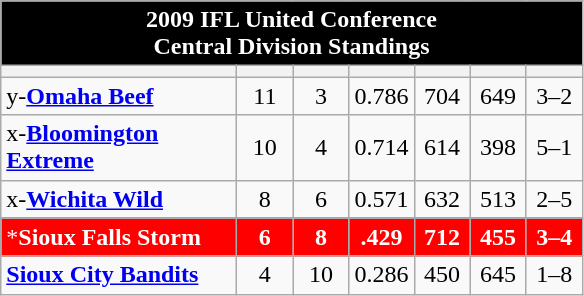<table class="wikitable" style="text-align:center;vertical-align: top">
<tr style="background: BLACK; color:white;">
<td colspan="10" style="vertical-align:middle;"><strong>2009 IFL United Conference</strong><br><strong>Central Division Standings</strong></td>
</tr>
<tr>
<th style="width:150px;"></th>
<th width="30"></th>
<th width="30"></th>
<th width="30"></th>
<th width="30"></th>
<th width="30"></th>
<th width="30"></th>
</tr>
<tr>
<td align=left>y-<strong><a href='#'>Omaha Beef</a></strong></td>
<td>11</td>
<td>3</td>
<td>0.786</td>
<td>704</td>
<td>649</td>
<td>3–2</td>
</tr>
<tr>
<td align=left>x-<strong><a href='#'>Bloomington Extreme</a></strong></td>
<td>10</td>
<td>4</td>
<td>0.714</td>
<td>614</td>
<td>398</td>
<td>5–1</td>
</tr>
<tr>
<td align=left>x-<strong><a href='#'>Wichita Wild</a></strong></td>
<td>8</td>
<td>6</td>
<td>0.571</td>
<td>632</td>
<td>513</td>
<td>2–5</td>
</tr>
<tr style="background:Red;color:White">
<td align=left>*<strong>Sioux Falls Storm</strong></td>
<td><strong>6</strong></td>
<td><strong>8</strong></td>
<td><strong>.429</strong></td>
<td><strong>712</strong></td>
<td><strong>455</strong></td>
<td><strong>3–4</strong></td>
</tr>
<tr>
<td align=left><strong><a href='#'>Sioux City Bandits</a></strong></td>
<td>4</td>
<td>10</td>
<td>0.286</td>
<td>450</td>
<td>645</td>
<td>1–8</td>
</tr>
</table>
